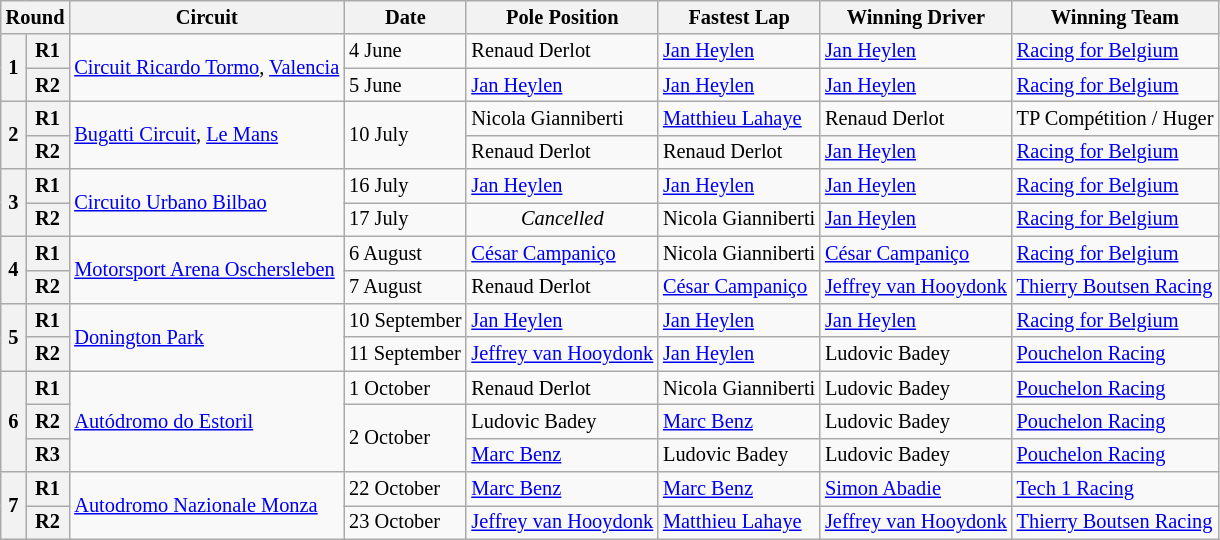<table class="wikitable" style="font-size: 85%">
<tr>
<th colspan=2>Round</th>
<th>Circuit</th>
<th>Date</th>
<th>Pole Position</th>
<th>Fastest Lap</th>
<th>Winning Driver</th>
<th>Winning Team</th>
</tr>
<tr>
<th rowspan=2>1</th>
<th>R1</th>
<td rowspan=2> <a href='#'>Circuit Ricardo Tormo</a>, <a href='#'>Valencia</a></td>
<td>4 June</td>
<td> Renaud Derlot</td>
<td> <a href='#'>Jan Heylen</a></td>
<td> <a href='#'>Jan Heylen</a></td>
<td> <a href='#'>Racing for Belgium</a></td>
</tr>
<tr>
<th>R2</th>
<td>5 June</td>
<td> <a href='#'>Jan Heylen</a></td>
<td> <a href='#'>Jan Heylen</a></td>
<td> <a href='#'>Jan Heylen</a></td>
<td> <a href='#'>Racing for Belgium</a></td>
</tr>
<tr>
<th rowspan=2>2</th>
<th>R1</th>
<td rowspan=2> <a href='#'>Bugatti Circuit</a>, <a href='#'>Le Mans</a></td>
<td rowspan=2>10 July</td>
<td> Nicola Gianniberti</td>
<td> <a href='#'>Matthieu Lahaye</a></td>
<td> Renaud Derlot</td>
<td> TP Compétition / Huger</td>
</tr>
<tr>
<th>R2</th>
<td> Renaud Derlot</td>
<td> Renaud Derlot</td>
<td> <a href='#'>Jan Heylen</a></td>
<td> <a href='#'>Racing for Belgium</a></td>
</tr>
<tr>
<th rowspan=2>3</th>
<th>R1</th>
<td rowspan=2> <a href='#'>Circuito Urbano Bilbao</a></td>
<td>16 July</td>
<td> <a href='#'>Jan Heylen</a></td>
<td> <a href='#'>Jan Heylen</a></td>
<td> <a href='#'>Jan Heylen</a></td>
<td> <a href='#'>Racing for Belgium</a></td>
</tr>
<tr>
<th>R2</th>
<td>17 July</td>
<td align=center><em>Cancelled</em></td>
<td> Nicola Gianniberti</td>
<td> <a href='#'>Jan Heylen</a></td>
<td> <a href='#'>Racing for Belgium</a></td>
</tr>
<tr>
<th rowspan=2>4</th>
<th>R1</th>
<td rowspan=2> <a href='#'>Motorsport Arena Oschersleben</a></td>
<td>6 August</td>
<td> <a href='#'>César Campaniço</a></td>
<td> Nicola Gianniberti</td>
<td> <a href='#'>César Campaniço</a></td>
<td> <a href='#'>Racing for Belgium</a></td>
</tr>
<tr>
<th>R2</th>
<td>7 August</td>
<td> Renaud Derlot</td>
<td> <a href='#'>César Campaniço</a></td>
<td> <a href='#'>Jeffrey van Hooydonk</a></td>
<td> <a href='#'>Thierry Boutsen Racing</a></td>
</tr>
<tr>
<th rowspan=2>5</th>
<th>R1</th>
<td rowspan=2> <a href='#'>Donington Park</a></td>
<td>10 September</td>
<td> <a href='#'>Jan Heylen</a></td>
<td> <a href='#'>Jan Heylen</a></td>
<td> <a href='#'>Jan Heylen</a></td>
<td> <a href='#'>Racing for Belgium</a></td>
</tr>
<tr>
<th>R2</th>
<td>11 September</td>
<td> <a href='#'>Jeffrey van Hooydonk</a></td>
<td> <a href='#'>Jan Heylen</a></td>
<td> Ludovic Badey</td>
<td> <a href='#'>Pouchelon Racing</a></td>
</tr>
<tr>
<th rowspan=3>6</th>
<th>R1</th>
<td rowspan=3> <a href='#'>Autódromo do Estoril</a></td>
<td>1 October</td>
<td> Renaud Derlot</td>
<td> Nicola Gianniberti</td>
<td> Ludovic Badey</td>
<td> <a href='#'>Pouchelon Racing</a></td>
</tr>
<tr>
<th>R2</th>
<td rowspan=2>2 October</td>
<td> Ludovic Badey</td>
<td> <a href='#'>Marc Benz</a></td>
<td> Ludovic Badey</td>
<td> <a href='#'>Pouchelon Racing</a></td>
</tr>
<tr>
<th>R3</th>
<td> <a href='#'>Marc Benz</a></td>
<td> Ludovic Badey</td>
<td> Ludovic Badey</td>
<td> <a href='#'>Pouchelon Racing</a></td>
</tr>
<tr>
<th rowspan=2>7</th>
<th>R1</th>
<td rowspan=2> <a href='#'>Autodromo Nazionale Monza</a></td>
<td>22 October</td>
<td> <a href='#'>Marc Benz</a></td>
<td> <a href='#'>Marc Benz</a></td>
<td> <a href='#'>Simon Abadie</a></td>
<td> <a href='#'>Tech 1 Racing</a></td>
</tr>
<tr>
<th>R2</th>
<td>23 October</td>
<td> <a href='#'>Jeffrey van Hooydonk</a></td>
<td> <a href='#'>Matthieu Lahaye</a></td>
<td> <a href='#'>Jeffrey van Hooydonk</a></td>
<td> <a href='#'>Thierry Boutsen Racing</a></td>
</tr>
</table>
